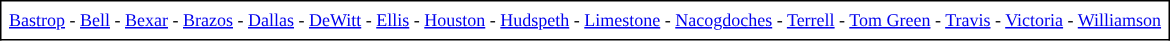<table border="1" cellspacing="0" cellpadding="5" rules="all" style="margin:1em 1em 1em 0; border-collapse:collapse; font-size:75%;">
<tr>
<td><a href='#'>Bastrop</a> - <a href='#'>Bell</a> - <a href='#'>Bexar</a> - <a href='#'>Brazos</a> - <a href='#'>Dallas</a> - <a href='#'>DeWitt</a> - <a href='#'>Ellis</a> - <a href='#'>Houston</a> - <a href='#'>Hudspeth</a> - <a href='#'>Limestone</a> - <a href='#'>Nacogdoches</a> - <a href='#'>Terrell</a> - <a href='#'>Tom Green</a> - <a href='#'>Travis</a> - <a href='#'>Victoria</a> - <a href='#'>Williamson</a></td>
</tr>
</table>
